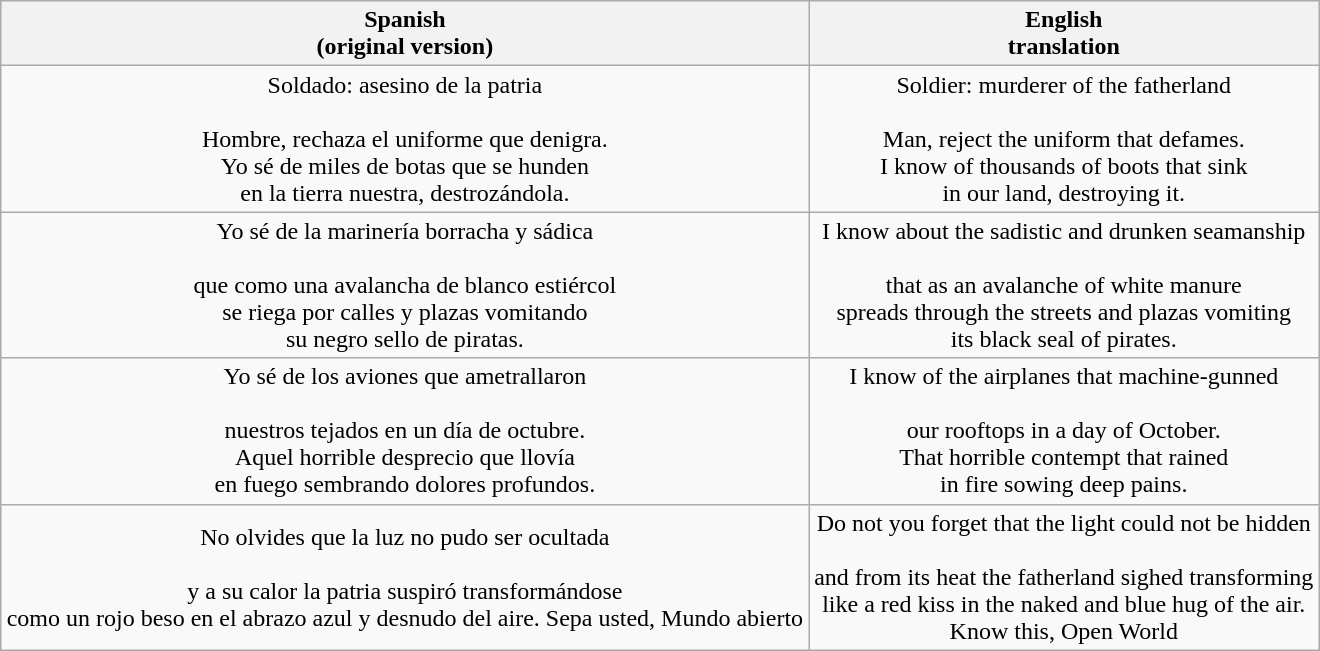<table class="wikitable" style="margin:1em auto; text-align:center;">
<tr>
<th>Spanish<br>(original version)</th>
<th>English<br>translation</th>
</tr>
<tr>
<td>Soldado: asesino de la patria<br><br>Hombre, rechaza el uniforme que denigra.<br>
Yo sé de miles de botas que se hunden<br>
en la tierra nuestra, destrozándola.</td>
<td>Soldier: murderer of the fatherland<br><br>Man, reject the uniform that defames.<br>
I know of thousands of boots that sink<br>
in our land, destroying it.</td>
</tr>
<tr>
<td>Yo sé de la marinería borracha y sádica<br><br>que como una avalancha de blanco estiércol<br>
se riega por calles y plazas vomitando<br>
su negro sello de piratas.</td>
<td>I know about the sadistic and drunken seamanship<br><br>that as an avalanche of white manure<br>
spreads through the streets and plazas vomiting<br> 
its black seal of pirates.</td>
</tr>
<tr>
<td>Yo sé de los aviones que ametrallaron<br><br>nuestros tejados en un día de octubre.<br>
Aquel horrible desprecio que llovía<br>
en fuego sembrando dolores profundos.</td>
<td>I know of the airplanes that machine-gunned<br><br>our rooftops in a day of October.<br> 
That horrible contempt that rained<br>
in fire sowing deep pains.</td>
</tr>
<tr>
<td>No olvides que la luz no pudo ser ocultada<br><br>y a su calor la patria suspiró transformándose<br>
como un rojo beso en el abrazo azul y desnudo del aire.
Sepa usted, Mundo abierto</td>
<td>Do not you forget that the light could not be hidden<br><br>and from its heat the fatherland sighed transforming<br> 
like a red kiss in the naked and blue hug of the air.<br> 
Know this, Open World</td>
</tr>
</table>
